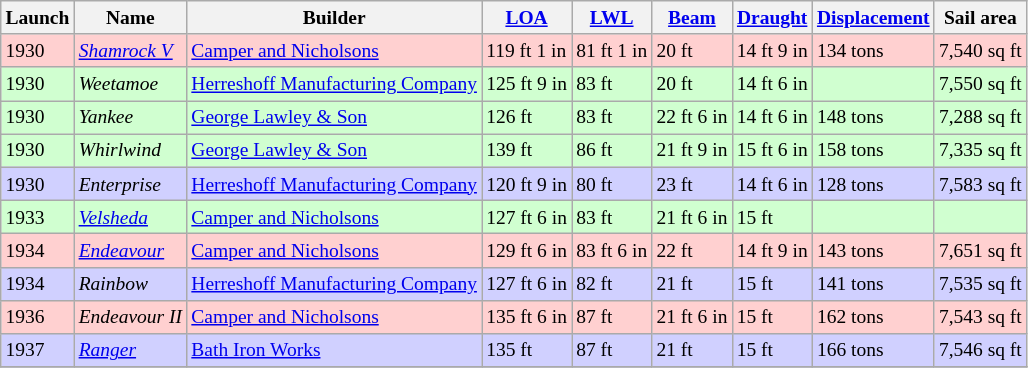<table class="sortable wikitable" style=font-size:small>
<tr>
<th>Launch</th>
<th>Name</th>
<th>Builder</th>
<th><a href='#'>LOA</a></th>
<th><a href='#'>LWL</a></th>
<th><a href='#'>Beam</a></th>
<th><a href='#'>Draught</a></th>
<th><a href='#'>Displacement</a></th>
<th>Sail area</th>
</tr>
<tr bgcolor=FFD0D0>
<td>1930</td>
<td><em><a href='#'>Shamrock V</a></em></td>
<td> <a href='#'>Camper and Nicholsons</a></td>
<td>119 ft 1 in</td>
<td>81 ft 1 in</td>
<td>20 ft</td>
<td>14 ft 9 in</td>
<td>134 tons</td>
<td>7,540 sq ft</td>
</tr>
<tr bgcolor=D0FFD0>
<td>1930</td>
<td><em>Weetamoe</em></td>
<td> <a href='#'>Herreshoff Manufacturing Company</a></td>
<td>125 ft 9 in</td>
<td>83 ft</td>
<td>20 ft</td>
<td>14 ft 6 in</td>
<td></td>
<td>7,550 sq ft</td>
</tr>
<tr bgcolor=D0FFD0>
<td>1930</td>
<td><em>Yankee</em></td>
<td> <a href='#'>George Lawley & Son</a></td>
<td>126 ft</td>
<td>83 ft</td>
<td>22 ft 6 in</td>
<td>14 ft 6 in</td>
<td>148 tons</td>
<td>7,288 sq ft</td>
</tr>
<tr bgcolor=D0FFD0>
<td>1930</td>
<td><em>Whirlwind</em></td>
<td> <a href='#'>George Lawley & Son</a></td>
<td>139 ft</td>
<td>86 ft</td>
<td>21 ft 9 in</td>
<td>15 ft 6 in</td>
<td>158 tons</td>
<td>7,335 sq ft</td>
</tr>
<tr bgcolor=D0D0FF>
<td>1930</td>
<td><em>Enterprise</em></td>
<td> <a href='#'>Herreshoff Manufacturing Company</a></td>
<td>120 ft 9 in</td>
<td>80 ft</td>
<td>23 ft</td>
<td>14 ft 6 in</td>
<td>128 tons</td>
<td>7,583 sq ft</td>
</tr>
<tr bgcolor=D0FFD0>
<td>1933</td>
<td><a href='#'><em>Velsheda</em></a></td>
<td> <a href='#'>Camper and Nicholsons</a></td>
<td>127 ft 6 in</td>
<td>83 ft</td>
<td>21 ft 6 in</td>
<td>15 ft</td>
<td></td>
<td></td>
</tr>
<tr bgcolor=FFD0D0>
<td>1934</td>
<td><a href='#'><em>Endeavour</em></a></td>
<td> <a href='#'>Camper and Nicholsons</a></td>
<td>129 ft 6 in</td>
<td>83 ft 6 in</td>
<td>22 ft</td>
<td>14 ft 9 in</td>
<td>143 tons</td>
<td>7,651 sq ft</td>
</tr>
<tr bgcolor=D0D0FF>
<td>1934</td>
<td><em>Rainbow</em></td>
<td> <a href='#'>Herreshoff Manufacturing Company</a></td>
<td>127 ft 6 in</td>
<td>82 ft</td>
<td>21 ft</td>
<td>15 ft</td>
<td>141 tons</td>
<td>7,535 sq ft</td>
</tr>
<tr bgcolor=FFD0D0>
<td>1936</td>
<td><em>Endeavour II</em></td>
<td> <a href='#'>Camper and Nicholsons</a></td>
<td>135 ft 6 in</td>
<td>87 ft</td>
<td>21 ft 6 in</td>
<td>15 ft</td>
<td>162 tons</td>
<td>7,543 sq ft</td>
</tr>
<tr bgcolor=D0D0FF>
<td>1937</td>
<td><em><a href='#'>Ranger</a></em></td>
<td> <a href='#'>Bath Iron Works</a></td>
<td>135 ft</td>
<td>87 ft</td>
<td>21 ft</td>
<td>15 ft</td>
<td>166 tons</td>
<td>7,546 sq ft</td>
</tr>
<tr>
</tr>
</table>
